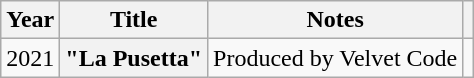<table class="wikitable plainrowheaders sortable">
<tr>
<th scope="col">Year</th>
<th scope="col">Title</th>
<th scope="col">Notes</th>
<th style="text-align: center;" class="unsortable"></th>
</tr>
<tr>
<td>2021</td>
<th>"La Pusetta"</th>
<td>Produced by Velvet Code</td>
<td style="text-align: center;"></td>
</tr>
</table>
